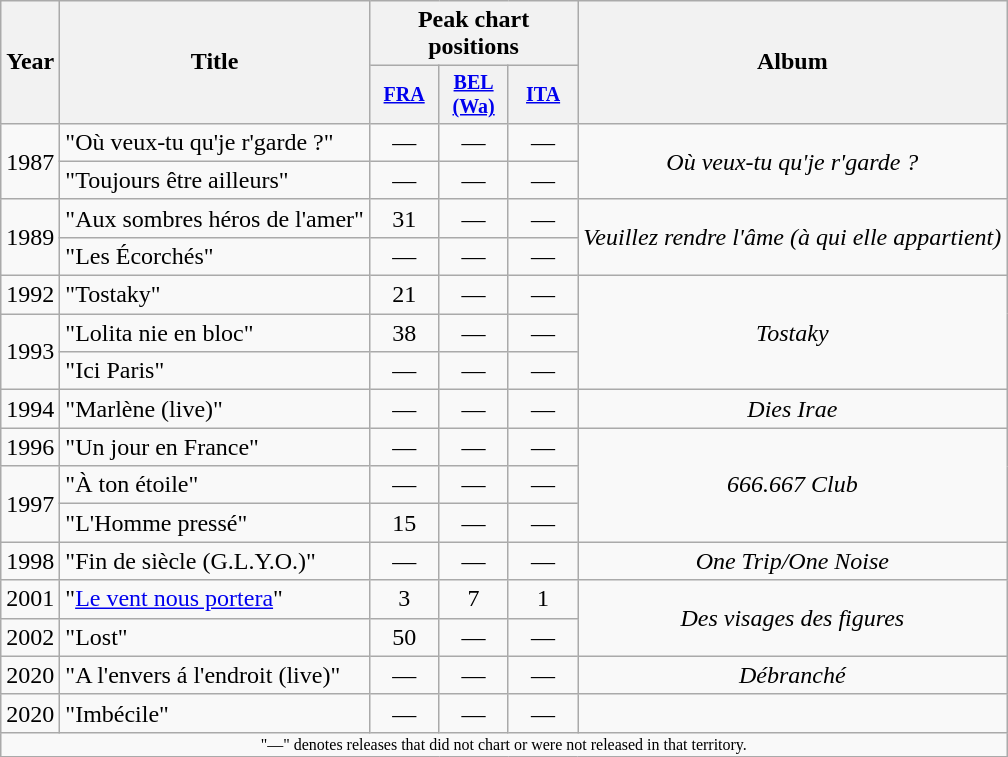<table class="wikitable" style="text-align: center">
<tr>
<th rowspan="2">Year</th>
<th rowspan="2">Title</th>
<th colspan="3">Peak chart positions</th>
<th rowspan="2">Album</th>
</tr>
<tr style="font-size: smaller">
<th style="width: 40px"><a href='#'>FRA</a><br></th>
<th style="width: 40px"><a href='#'>BEL<br>(Wa)</a><br></th>
<th style="width: 40px"><a href='#'>ITA</a><br></th>
</tr>
<tr>
<td rowspan="2">1987</td>
<td style="text-align: left">"Où veux-tu qu'je r'garde ?"</td>
<td>—</td>
<td>—</td>
<td>—</td>
<td rowspan="2"><em>Où veux-tu qu'je r'garde ?</em></td>
</tr>
<tr>
<td style="text-align: left">"Toujours être ailleurs"</td>
<td>—</td>
<td>—</td>
<td>—</td>
</tr>
<tr>
<td rowspan="2">1989</td>
<td style="text-align: left">"Aux sombres héros de l'amer"</td>
<td>31</td>
<td>—</td>
<td>—</td>
<td rowspan="2"><em>Veuillez rendre l'âme (à qui elle appartient)</em></td>
</tr>
<tr>
<td style="text-align: left">"Les Écorchés"</td>
<td>—</td>
<td>—</td>
<td>—</td>
</tr>
<tr>
<td>1992</td>
<td style="text-align: left">"Tostaky"</td>
<td>21</td>
<td>—</td>
<td>—</td>
<td rowspan="3"><em>Tostaky</em></td>
</tr>
<tr>
<td rowspan="2">1993</td>
<td style="text-align: left">"Lolita nie en bloc"</td>
<td>38</td>
<td>—</td>
<td>—</td>
</tr>
<tr>
<td style="text-align: left">"Ici Paris"</td>
<td>—</td>
<td>—</td>
<td>—</td>
</tr>
<tr>
<td>1994</td>
<td style="text-align: left">"Marlène (live)"</td>
<td>—</td>
<td>—</td>
<td>—</td>
<td><em>Dies Irae</em></td>
</tr>
<tr>
<td>1996</td>
<td style="text-align: left">"Un jour en France"</td>
<td>—</td>
<td>—</td>
<td>—</td>
<td rowspan="3"><em>666.667 Club</em></td>
</tr>
<tr>
<td rowspan="2">1997</td>
<td style="text-align: left">"À ton étoile"</td>
<td>—</td>
<td>—</td>
<td>—</td>
</tr>
<tr>
<td style="text-align: left">"L'Homme pressé"</td>
<td>15</td>
<td>—</td>
<td>—</td>
</tr>
<tr>
<td>1998</td>
<td style="text-align: left">"Fin de siècle (G.L.Y.O.)"</td>
<td>—</td>
<td>—</td>
<td>—</td>
<td><em>One Trip/One Noise</em></td>
</tr>
<tr>
<td>2001</td>
<td style="text-align: left">"<a href='#'>Le vent nous portera</a>"</td>
<td>3</td>
<td>7</td>
<td>1</td>
<td rowspan="2"><em>Des visages des figures</em></td>
</tr>
<tr>
<td>2002</td>
<td style="text-align: left">"Lost"</td>
<td>50</td>
<td>—</td>
<td>—</td>
</tr>
<tr>
<td>2020</td>
<td style="text-align: left">"A l'envers á l'endroit (live)"</td>
<td>—</td>
<td>—</td>
<td>—</td>
<td><em>Débranché</em></td>
</tr>
<tr>
<td>2020</td>
<td style="text-align: left">"Imbécile"</td>
<td>—</td>
<td>—</td>
<td>—</td>
<td></td>
</tr>
<tr>
<td colspan="6" style="font-size: 8pt; text-align: center">"—" denotes releases that did not chart or were not released in that territory.</td>
</tr>
</table>
